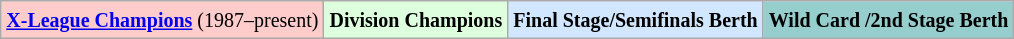<table class="wikitable">
<tr>
<td bgcolor="#FFCCCC"><small><strong><a href='#'>X-League Champions</a></strong> (1987–present)</small></td>
<td bgcolor="#DDFFDD"><small><strong>Division Champions</strong></small></td>
<td bgcolor="#D0E7FF"><small><strong>Final Stage/Semifinals Berth</strong></small></td>
<td bgcolor="#96CDCD"><small><strong>Wild Card /2nd Stage Berth</strong></small></td>
</tr>
</table>
